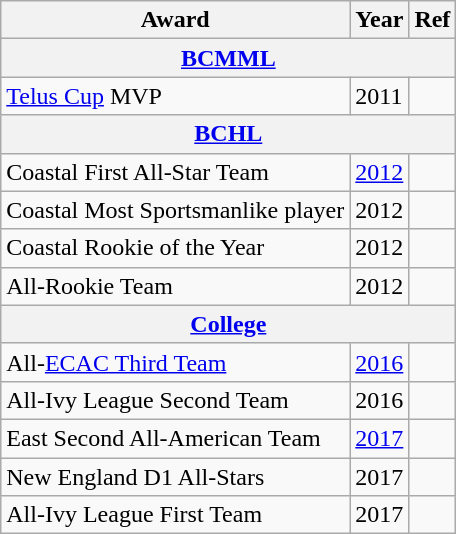<table class="wikitable">
<tr>
<th>Award</th>
<th>Year</th>
<th>Ref</th>
</tr>
<tr>
<th colspan="3"><a href='#'>BCMML</a></th>
</tr>
<tr>
<td><a href='#'>Telus Cup</a> MVP</td>
<td>2011</td>
<td></td>
</tr>
<tr>
<th colspan="3"><a href='#'>BCHL</a></th>
</tr>
<tr>
<td>Coastal First All-Star Team</td>
<td><a href='#'>2012</a></td>
<td></td>
</tr>
<tr>
<td>Coastal Most Sportsmanlike player</td>
<td>2012</td>
<td></td>
</tr>
<tr>
<td>Coastal Rookie of the Year</td>
<td>2012</td>
<td></td>
</tr>
<tr>
<td>All-Rookie Team</td>
<td>2012</td>
<td></td>
</tr>
<tr>
<th colspan="3"><a href='#'>College</a></th>
</tr>
<tr>
<td>All-<a href='#'>ECAC Third Team</a></td>
<td><a href='#'>2016</a></td>
<td></td>
</tr>
<tr>
<td>All-Ivy League Second Team</td>
<td>2016</td>
<td></td>
</tr>
<tr>
<td>East Second All-American Team</td>
<td><a href='#'>2017</a></td>
<td></td>
</tr>
<tr>
<td>New England D1 All-Stars</td>
<td>2017</td>
<td></td>
</tr>
<tr>
<td>All-Ivy League First Team</td>
<td>2017</td>
<td></td>
</tr>
</table>
